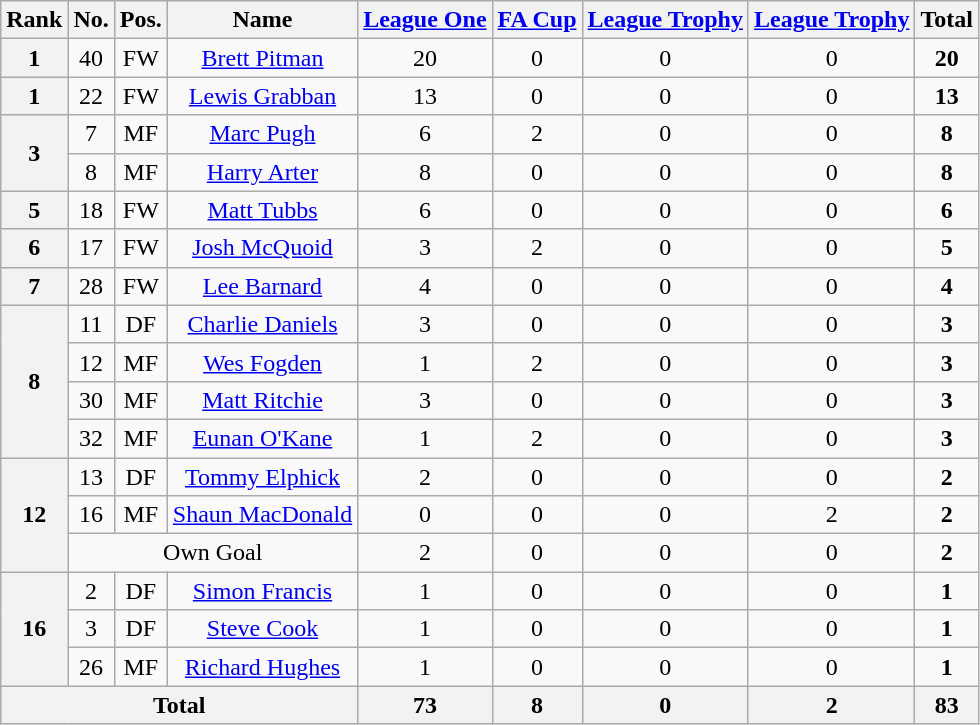<table class="wikitable sortable" style="text-align: center;">
<tr>
<th>Rank</th>
<th>No.</th>
<th>Pos.</th>
<th>Name</th>
<th><a href='#'>League One</a></th>
<th><a href='#'>FA Cup</a></th>
<th><a href='#'>League Trophy</a></th>
<th><a href='#'>League Trophy</a></th>
<th>Total</th>
</tr>
<tr>
<th>1</th>
<td>40</td>
<td>FW</td>
<td><a href='#'>Brett Pitman</a></td>
<td>20</td>
<td>0</td>
<td>0</td>
<td>0</td>
<td><strong>20</strong></td>
</tr>
<tr>
<th rowspan="1">1</th>
<td>22</td>
<td>FW</td>
<td><a href='#'>Lewis Grabban</a></td>
<td>13</td>
<td>0</td>
<td>0</td>
<td>0</td>
<td><strong>13</strong></td>
</tr>
<tr>
<th rowspan="2">3</th>
<td>7</td>
<td>MF</td>
<td><a href='#'>Marc Pugh</a></td>
<td>6</td>
<td>2</td>
<td>0</td>
<td>0</td>
<td><strong>8</strong></td>
</tr>
<tr>
<td>8</td>
<td>MF</td>
<td><a href='#'>Harry Arter</a></td>
<td>8</td>
<td>0</td>
<td>0</td>
<td>0</td>
<td><strong>8</strong></td>
</tr>
<tr>
<th>5</th>
<td>18</td>
<td>FW</td>
<td><a href='#'>Matt Tubbs</a></td>
<td>6</td>
<td>0</td>
<td>0</td>
<td>0</td>
<td><strong>6</strong></td>
</tr>
<tr>
<th rowspan="1">6</th>
<td>17</td>
<td>FW</td>
<td><a href='#'>Josh McQuoid</a></td>
<td>3</td>
<td>2</td>
<td>0</td>
<td>0</td>
<td><strong>5</strong></td>
</tr>
<tr>
<th rowspan="1">7</th>
<td>28</td>
<td>FW</td>
<td><a href='#'>Lee Barnard</a></td>
<td>4</td>
<td>0</td>
<td>0</td>
<td>0</td>
<td><strong>4</strong></td>
</tr>
<tr>
<th rowspan="4">8</th>
<td>11</td>
<td>DF</td>
<td><a href='#'>Charlie Daniels</a></td>
<td>3</td>
<td>0</td>
<td>0</td>
<td>0</td>
<td><strong>3</strong></td>
</tr>
<tr>
<td>12</td>
<td>MF</td>
<td><a href='#'>Wes Fogden</a></td>
<td>1</td>
<td>2</td>
<td>0</td>
<td>0</td>
<td><strong>3</strong></td>
</tr>
<tr>
<td>30</td>
<td>MF</td>
<td><a href='#'>Matt Ritchie</a></td>
<td>3</td>
<td>0</td>
<td>0</td>
<td>0</td>
<td><strong>3</strong></td>
</tr>
<tr>
<td>32</td>
<td>MF</td>
<td><a href='#'>Eunan O'Kane</a></td>
<td>1</td>
<td>2</td>
<td>0</td>
<td>0</td>
<td><strong>3</strong></td>
</tr>
<tr>
<th rowspan="3">12</th>
<td>13</td>
<td>DF</td>
<td><a href='#'>Tommy Elphick</a></td>
<td>2</td>
<td>0</td>
<td>0</td>
<td>0</td>
<td><strong>2</strong></td>
</tr>
<tr>
<td>16</td>
<td>MF</td>
<td><a href='#'>Shaun MacDonald</a></td>
<td>0</td>
<td>0</td>
<td>0</td>
<td>2</td>
<td><strong>2</strong></td>
</tr>
<tr>
<td colspan="3">Own Goal</td>
<td>2</td>
<td>0</td>
<td>0</td>
<td>0</td>
<td><strong>2</strong></td>
</tr>
<tr>
<th rowspan="3">16</th>
<td>2</td>
<td>DF</td>
<td><a href='#'>Simon Francis</a></td>
<td>1</td>
<td>0</td>
<td>0</td>
<td>0</td>
<td><strong>1</strong></td>
</tr>
<tr>
<td>3</td>
<td>DF</td>
<td><a href='#'>Steve Cook</a></td>
<td>1</td>
<td>0</td>
<td>0</td>
<td>0</td>
<td><strong>1</strong></td>
</tr>
<tr>
<td>26</td>
<td>MF</td>
<td><a href='#'>Richard Hughes</a></td>
<td>1</td>
<td>0</td>
<td>0</td>
<td>0</td>
<td><strong>1</strong></td>
</tr>
<tr>
<th colspan="4">Total</th>
<th>73</th>
<th>8</th>
<th>0</th>
<th>2</th>
<th>83</th>
</tr>
</table>
